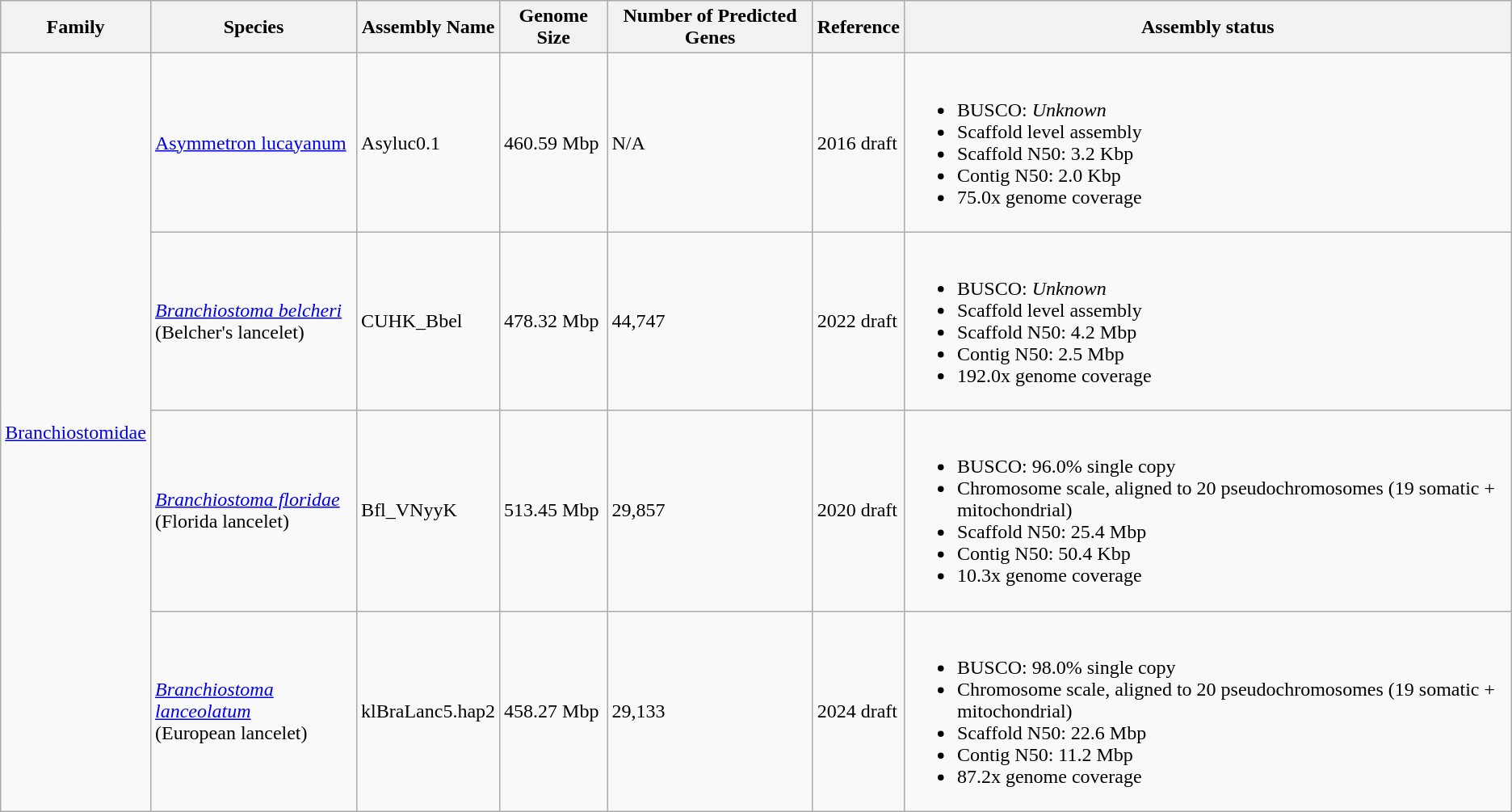<table class="wikitable sortable">
<tr>
<th>Family</th>
<th>Species</th>
<th>Assembly Name</th>
<th>Genome Size</th>
<th>Number of Predicted Genes</th>
<th>Reference</th>
<th>Assembly status</th>
</tr>
<tr>
<td rowspan="4"><a href='#'>Branchiostomidae</a></td>
<td><a href='#'>Asymmetron lucayanum</a></td>
<td>Asyluc0.1</td>
<td>460.59 Mbp</td>
<td>N/A</td>
<td>2016 draft</td>
<td><br><ul><li>BUSCO: <em>Unknown</em></li><li>Scaffold level assembly</li><li>Scaffold N50: 3.2 Kbp</li><li>Contig N50: 2.0 Kbp</li><li>75.0x genome coverage</li></ul></td>
</tr>
<tr>
<td><a href='#'><em>Branchiostoma belcheri</em></a><br>(Belcher's lancelet)</td>
<td>CUHK_Bbel</td>
<td>478.32 Mbp</td>
<td>44,747</td>
<td>2022 draft</td>
<td><br><ul><li>BUSCO: <em>Unknown</em></li><li>Scaffold level assembly</li><li>Scaffold N50: 4.2 Mbp</li><li>Contig N50: 2.5 Mbp</li><li>192.0x genome coverage</li></ul></td>
</tr>
<tr>
<td><em><a href='#'>Branchiostoma floridae</a></em><br>(Florida lancelet)</td>
<td>Bfl_VNyyK</td>
<td>513.45 Mbp</td>
<td>29,857</td>
<td>2020 draft</td>
<td><br><ul><li>BUSCO: 96.0% single copy</li><li>Chromosome scale, aligned to 20 pseudochromosomes (19 somatic + mitochondrial)</li><li>Scaffold N50: 25.4 Mbp</li><li>Contig N50: 50.4 Kbp</li><li>10.3x genome coverage</li></ul></td>
</tr>
<tr>
<td><a href='#'><em>Branchiostoma lanceolatum</em></a><br>(European lancelet)</td>
<td>klBraLanc5.hap2</td>
<td>458.27 Mbp</td>
<td>29,133</td>
<td>2024 draft</td>
<td><br><ul><li>BUSCO: 98.0% single copy</li><li>Chromosome scale, aligned to 20 pseudochromosomes (19 somatic + mitochondrial)</li><li>Scaffold N50: 22.6 Mbp</li><li>Contig N50: 11.2 Mbp</li><li>87.2x genome coverage</li></ul></td>
</tr>
</table>
